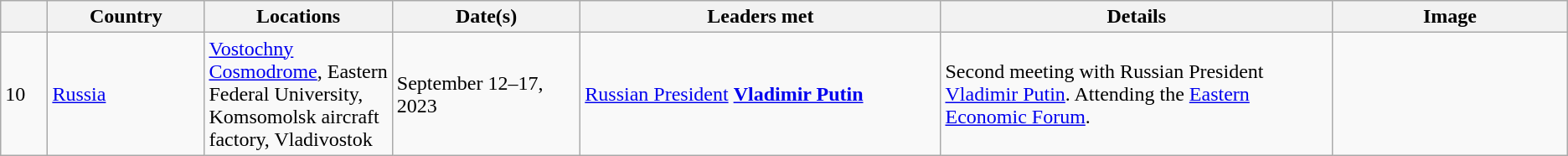<table class="wikitable">
<tr>
<th style="width: 3%;"></th>
<th style="width: 10%;">Country</th>
<th style="width: 12%;">Locations</th>
<th style="width: 12%;">Date(s)</th>
<th style="width: 23%;">Leaders met</th>
<th style="width: 25%;">Details</th>
<th style="width: 15%;">Image</th>
</tr>
<tr>
<td>10</td>
<td> <a href='#'>Russia</a></td>
<td><a href='#'>Vostochny Cosmodrome</a>, Eastern Federal University, Komsomolsk aircraft factory, Vladivostok</td>
<td>September 12–17, 2023</td>
<td> <a href='#'>Russian President</a> <strong><a href='#'>Vladimir Putin</a></strong></td>
<td>Second meeting with Russian President <a href='#'>Vladimir Putin</a>. Attending the <a href='#'>Eastern Economic Forum</a>.</td>
<td></td>
</tr>
</table>
